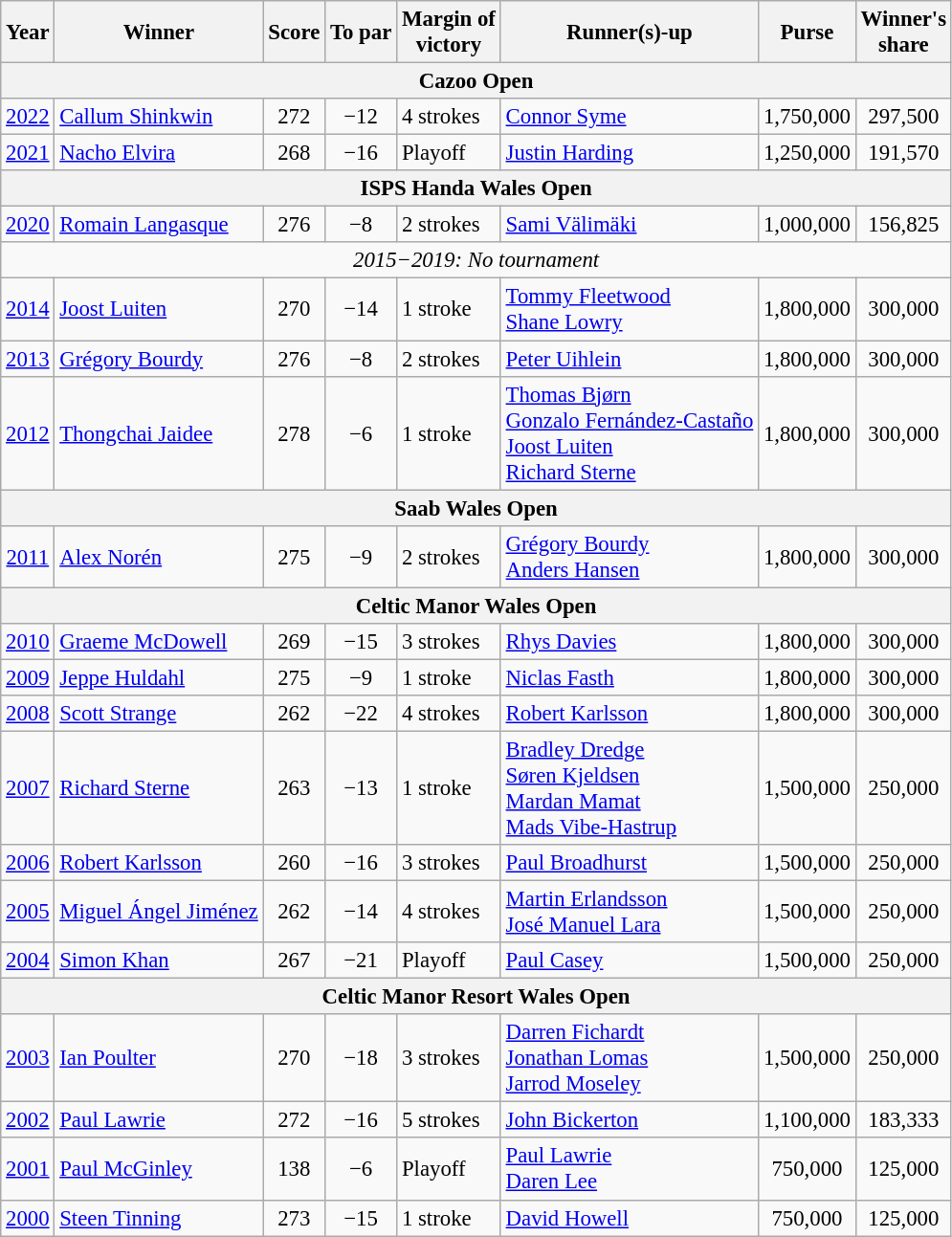<table class=wikitable style="font-size:95%">
<tr>
<th>Year</th>
<th>Winner</th>
<th>Score</th>
<th>To par</th>
<th>Margin of<br>victory</th>
<th>Runner(s)-up</th>
<th>Purse</th>
<th>Winner's<br>share</th>
</tr>
<tr>
<th colspan=9>Cazoo Open</th>
</tr>
<tr>
<td><a href='#'>2022</a></td>
<td> <a href='#'>Callum Shinkwin</a></td>
<td align=center>272</td>
<td align=center>−12</td>
<td>4 strokes</td>
<td> <a href='#'>Connor Syme</a></td>
<td align=center>1,750,000</td>
<td align=center>297,500</td>
</tr>
<tr>
<td><a href='#'>2021</a></td>
<td> <a href='#'>Nacho Elvira</a></td>
<td align=center>268</td>
<td align=center>−16</td>
<td>Playoff</td>
<td> <a href='#'>Justin Harding</a></td>
<td align=center>1,250,000</td>
<td align=center>191,570</td>
</tr>
<tr>
<th colspan=9>ISPS Handa Wales Open</th>
</tr>
<tr>
<td><a href='#'>2020</a></td>
<td> <a href='#'>Romain Langasque</a></td>
<td align=center>276</td>
<td align=center>−8</td>
<td>2 strokes</td>
<td> <a href='#'>Sami Välimäki</a></td>
<td align=center>1,000,000</td>
<td align=center>156,825</td>
</tr>
<tr>
<td align=center colspan=9><em>2015−2019: No tournament</em></td>
</tr>
<tr>
<td align=center><a href='#'>2014</a></td>
<td> <a href='#'>Joost Luiten</a></td>
<td align=center>270</td>
<td align=center>−14</td>
<td>1 stroke</td>
<td> <a href='#'>Tommy Fleetwood</a><br> <a href='#'>Shane Lowry</a></td>
<td align=center>1,800,000</td>
<td align=center>300,000</td>
</tr>
<tr>
<td align=center><a href='#'>2013</a></td>
<td> <a href='#'>Grégory Bourdy</a></td>
<td align=center>276</td>
<td align=center>−8</td>
<td>2 strokes</td>
<td> <a href='#'>Peter Uihlein</a></td>
<td align=center>1,800,000</td>
<td align=center>300,000</td>
</tr>
<tr>
<td align=center><a href='#'>2012</a></td>
<td> <a href='#'>Thongchai Jaidee</a></td>
<td align=center>278</td>
<td align=center>−6</td>
<td>1 stroke</td>
<td> <a href='#'>Thomas Bjørn</a><br> <a href='#'>Gonzalo Fernández-Castaño</a><br> <a href='#'>Joost Luiten</a><br> <a href='#'>Richard Sterne</a></td>
<td align=center>1,800,000</td>
<td align=center>300,000</td>
</tr>
<tr>
<th colspan=9>Saab Wales Open</th>
</tr>
<tr>
<td align=center><a href='#'>2011</a></td>
<td> <a href='#'>Alex Norén</a></td>
<td align=center>275</td>
<td align=center>−9</td>
<td>2 strokes</td>
<td> <a href='#'>Grégory Bourdy</a><br> <a href='#'>Anders Hansen</a></td>
<td align=center>1,800,000</td>
<td align=center>300,000</td>
</tr>
<tr>
<th colspan=9>Celtic Manor Wales Open</th>
</tr>
<tr>
<td align=center><a href='#'>2010</a></td>
<td> <a href='#'>Graeme McDowell</a></td>
<td align=center>269</td>
<td align=center>−15</td>
<td>3 strokes</td>
<td> <a href='#'>Rhys Davies</a></td>
<td align=center>1,800,000</td>
<td align=center>300,000</td>
</tr>
<tr>
<td align=center><a href='#'>2009</a></td>
<td> <a href='#'>Jeppe Huldahl</a></td>
<td align=center>275</td>
<td align=center>−9</td>
<td>1 stroke</td>
<td> <a href='#'>Niclas Fasth</a></td>
<td align=center>1,800,000</td>
<td align=center>300,000</td>
</tr>
<tr>
<td align=center><a href='#'>2008</a></td>
<td> <a href='#'>Scott Strange</a></td>
<td align=center>262</td>
<td align=center>−22</td>
<td>4 strokes</td>
<td> <a href='#'>Robert Karlsson</a></td>
<td align=center>1,800,000</td>
<td align=center>300,000</td>
</tr>
<tr>
<td align=center><a href='#'>2007</a></td>
<td> <a href='#'>Richard Sterne</a></td>
<td align=center>263</td>
<td align=center>−13</td>
<td>1 stroke</td>
<td> <a href='#'>Bradley Dredge</a><br> <a href='#'>Søren Kjeldsen</a><br> <a href='#'>Mardan Mamat</a><br> <a href='#'>Mads Vibe-Hastrup</a></td>
<td align=center>1,500,000</td>
<td align=center>250,000</td>
</tr>
<tr>
<td align=center><a href='#'>2006</a></td>
<td> <a href='#'>Robert Karlsson</a></td>
<td align=center>260</td>
<td align=center>−16</td>
<td>3 strokes</td>
<td> <a href='#'>Paul Broadhurst</a></td>
<td align=center>1,500,000</td>
<td align=center>250,000</td>
</tr>
<tr>
<td align=center><a href='#'>2005</a></td>
<td> <a href='#'>Miguel Ángel Jiménez</a></td>
<td align=center>262</td>
<td align=center>−14</td>
<td>4 strokes</td>
<td> <a href='#'>Martin Erlandsson</a><br> <a href='#'>José Manuel Lara</a></td>
<td align=center>1,500,000</td>
<td align=center>250,000</td>
</tr>
<tr>
<td align=center><a href='#'>2004</a></td>
<td> <a href='#'>Simon Khan</a></td>
<td align=center>267</td>
<td align=center>−21</td>
<td>Playoff</td>
<td> <a href='#'>Paul Casey</a></td>
<td align=center>1,500,000</td>
<td align=center>250,000</td>
</tr>
<tr>
<th colspan=9>Celtic Manor Resort Wales Open</th>
</tr>
<tr>
<td align=center><a href='#'>2003</a></td>
<td> <a href='#'>Ian Poulter</a></td>
<td align=center>270</td>
<td align=center>−18</td>
<td>3 strokes</td>
<td> <a href='#'>Darren Fichardt</a><br> <a href='#'>Jonathan Lomas</a><br> <a href='#'>Jarrod Moseley</a></td>
<td align=center>1,500,000</td>
<td align=center>250,000</td>
</tr>
<tr>
<td align=center><a href='#'>2002</a></td>
<td> <a href='#'>Paul Lawrie</a></td>
<td align=center>272</td>
<td align=center>−16</td>
<td>5 strokes</td>
<td> <a href='#'>John Bickerton</a></td>
<td align=center>1,100,000</td>
<td align=center>183,333</td>
</tr>
<tr>
<td align=center><a href='#'>2001</a></td>
<td> <a href='#'>Paul McGinley</a></td>
<td align=center>138</td>
<td align=center>−6</td>
<td>Playoff</td>
<td> <a href='#'>Paul Lawrie</a><br> <a href='#'>Daren Lee</a></td>
<td align=center>750,000</td>
<td align=center>125,000</td>
</tr>
<tr>
<td align=center><a href='#'>2000</a></td>
<td> <a href='#'>Steen Tinning</a></td>
<td align=center>273</td>
<td align=center>−15</td>
<td>1 stroke</td>
<td> <a href='#'>David Howell</a></td>
<td align=center>750,000</td>
<td align=center>125,000</td>
</tr>
</table>
